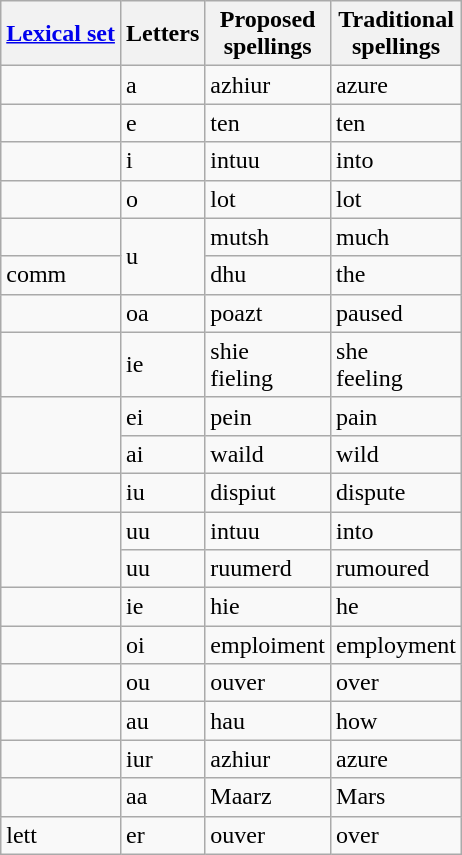<table class="wikitable">
<tr>
<th><a href='#'>Lexical set</a></th>
<th>Letters</th>
<th>Proposed<br>spellings</th>
<th>Traditional<br>spellings</th>
</tr>
<tr>
<td></td>
<td>a</td>
<td>azhiur</td>
<td>azure</td>
</tr>
<tr>
<td></td>
<td>e</td>
<td>ten</td>
<td>ten</td>
</tr>
<tr>
<td></td>
<td>i</td>
<td>intuu</td>
<td>into</td>
</tr>
<tr>
<td></td>
<td>o</td>
<td>lot</td>
<td>lot</td>
</tr>
<tr>
<td></td>
<td rowspan="2">u</td>
<td>mutsh</td>
<td>much</td>
</tr>
<tr>
<td>comm</td>
<td>dhu</td>
<td>the</td>
</tr>
<tr>
<td></td>
<td>oa</td>
<td>poazt</td>
<td>paused</td>
</tr>
<tr>
<td></td>
<td>ie</td>
<td>shie<br>fieling</td>
<td>she<br>feeling</td>
</tr>
<tr>
<td rowspan="2"></td>
<td>ei</td>
<td>pein</td>
<td>pain</td>
</tr>
<tr>
<td>ai</td>
<td>waild</td>
<td>wild</td>
</tr>
<tr>
<td></td>
<td>iu</td>
<td>dispiut</td>
<td>dispute</td>
</tr>
<tr>
<td rowspan="2"></td>
<td>uu</td>
<td>intuu</td>
<td>into</td>
</tr>
<tr>
<td>uu</td>
<td>ruumerd</td>
<td>rumoured</td>
</tr>
<tr>
<td></td>
<td>ie</td>
<td>hie</td>
<td>he</td>
</tr>
<tr>
<td></td>
<td>oi</td>
<td>emploiment</td>
<td>employment</td>
</tr>
<tr>
<td></td>
<td>ou</td>
<td>ouver</td>
<td>over</td>
</tr>
<tr>
<td></td>
<td>au</td>
<td>hau</td>
<td>how</td>
</tr>
<tr>
<td></td>
<td>iur</td>
<td>azhiur</td>
<td>azure</td>
</tr>
<tr>
<td></td>
<td>aa</td>
<td>Maarz</td>
<td>Mars</td>
</tr>
<tr>
<td>lett</td>
<td>er</td>
<td>ouver</td>
<td>over</td>
</tr>
</table>
